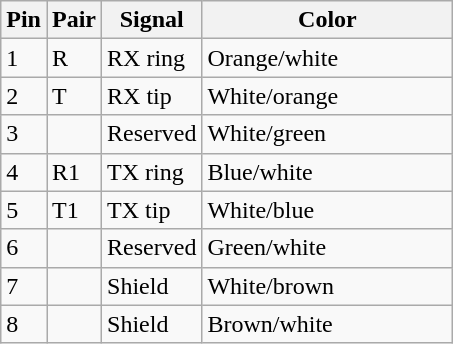<table class="wikitable floatright">
<tr>
<th>Pin</th>
<th>Pair</th>
<th>Signal</th>
<th width=160>Color</th>
</tr>
<tr>
<td>1</td>
<td>R</td>
<td>RX ring</td>
<td> Orange/white</td>
</tr>
<tr>
<td>2</td>
<td>T</td>
<td>RX tip</td>
<td> White/orange</td>
</tr>
<tr>
<td>3</td>
<td></td>
<td>Reserved</td>
<td> White/green</td>
</tr>
<tr>
<td>4</td>
<td>R1</td>
<td>TX ring</td>
<td> Blue/white</td>
</tr>
<tr>
<td>5</td>
<td>T1</td>
<td>TX tip</td>
<td> White/blue</td>
</tr>
<tr>
<td>6</td>
<td></td>
<td>Reserved</td>
<td> Green/white</td>
</tr>
<tr>
<td>7</td>
<td></td>
<td>Shield</td>
<td> White/brown</td>
</tr>
<tr>
<td>8</td>
<td></td>
<td>Shield</td>
<td> Brown/white</td>
</tr>
</table>
